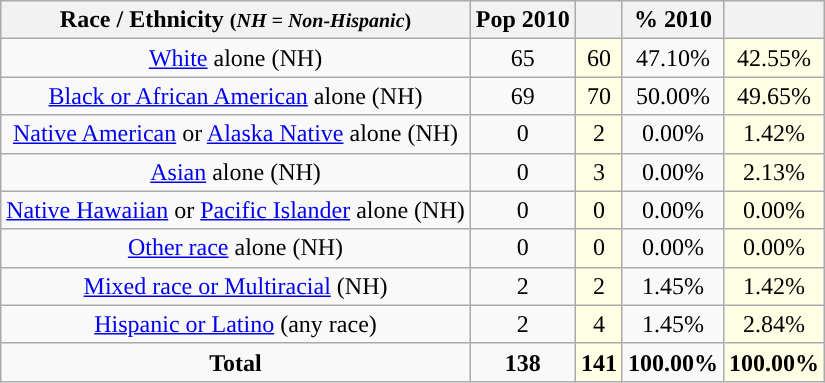<table class="wikitable" style="text-align:center;">
<tr>
<th>Race / Ethnicity <small>(<em>NH = Non-Hispanic</em>)</small></th>
<th>Pop 2010</th>
<th></th>
<th>% 2010</th>
<th></th>
</tr>
<tr>
<td><a href='#'>White</a> alone (NH)</td>
<td>65</td>
<td style='background: #ffffe6;'>60</td>
<td>47.10%</td>
<td style='background: #ffffe6;'>42.55%</td>
</tr>
<tr>
<td><a href='#'>Black or African American</a> alone (NH)</td>
<td>69</td>
<td style='background: #ffffe6;'>70</td>
<td>50.00%</td>
<td style='background: #ffffe6;'>49.65%</td>
</tr>
<tr>
<td><a href='#'>Native American</a> or <a href='#'>Alaska Native</a> alone (NH)</td>
<td>0</td>
<td style='background: #ffffe6;'>2</td>
<td>0.00%</td>
<td style='background: #ffffe6;'>1.42%</td>
</tr>
<tr>
<td><a href='#'>Asian</a> alone (NH)</td>
<td>0</td>
<td style='background: #ffffe6;'>3</td>
<td>0.00%</td>
<td style='background: #ffffe6;'>2.13%</td>
</tr>
<tr>
<td><a href='#'>Native Hawaiian</a> or <a href='#'>Pacific Islander</a> alone (NH)</td>
<td>0</td>
<td style='background: #ffffe6;'>0</td>
<td>0.00%</td>
<td style='background: #ffffe6;'>0.00%</td>
</tr>
<tr>
<td><a href='#'>Other race</a> alone (NH)</td>
<td>0</td>
<td style='background: #ffffe6;'>0</td>
<td>0.00%</td>
<td style='background: #ffffe6;'>0.00%</td>
</tr>
<tr>
<td><a href='#'>Mixed race or Multiracial</a> (NH)</td>
<td>2</td>
<td style='background: #ffffe6;'>2</td>
<td>1.45%</td>
<td style='background: #ffffe6;'>1.42%</td>
</tr>
<tr>
<td><a href='#'>Hispanic or Latino</a> (any race)</td>
<td>2</td>
<td style='background: #ffffe6;'>4</td>
<td>1.45%</td>
<td style='background: #ffffe6;'>2.84%</td>
</tr>
<tr>
<td><strong>Total</strong></td>
<td><strong>138</strong></td>
<td style='background: #ffffe6;'><strong>141</strong></td>
<td><strong>100.00%</strong></td>
<td style='background: #ffffe6;'><strong>100.00%</strong></td>
</tr>
</table>
